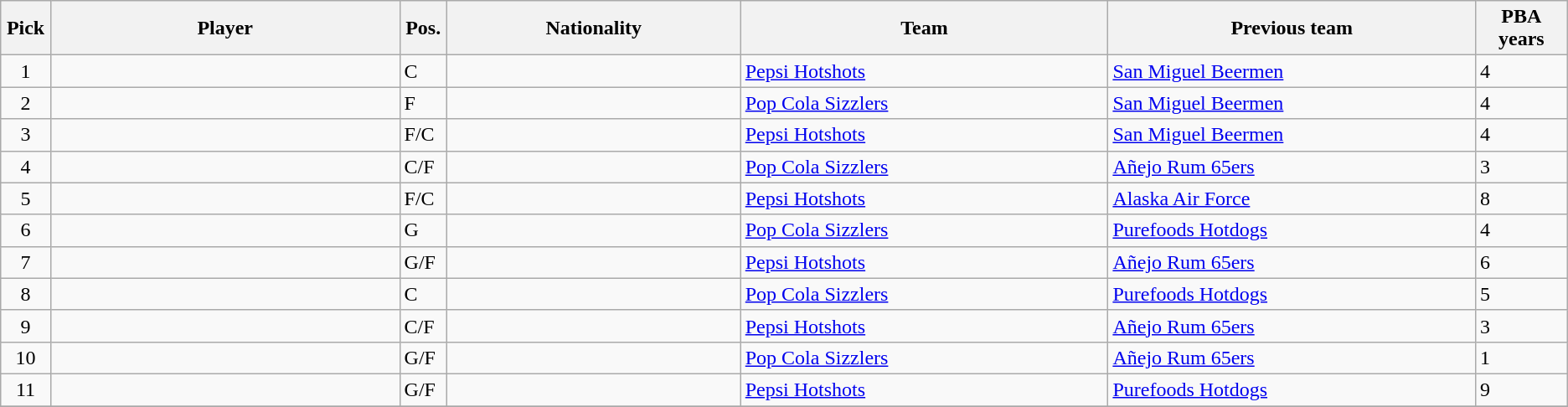<table class="wikitable sortable">
<tr>
<th width="1%">Pick</th>
<th width="19%">Player</th>
<th width="1%">Pos.</th>
<th width="16%">Nationality</th>
<th width="20%">Team</th>
<th width="20%">Previous team</th>
<th width="5%">PBA years</th>
</tr>
<tr>
<td align=center>1</td>
<td></td>
<td>C</td>
<td></td>
<td><a href='#'>Pepsi Hotshots</a></td>
<td><a href='#'>San Miguel Beermen</a></td>
<td>4</td>
</tr>
<tr>
<td align=center>2</td>
<td></td>
<td>F</td>
<td></td>
<td><a href='#'>Pop Cola Sizzlers</a></td>
<td><a href='#'>San Miguel Beermen</a></td>
<td>4</td>
</tr>
<tr>
<td align=center>3</td>
<td></td>
<td>F/C</td>
<td></td>
<td><a href='#'>Pepsi Hotshots</a></td>
<td><a href='#'>San Miguel Beermen</a></td>
<td>4</td>
</tr>
<tr>
<td align=center>4</td>
<td></td>
<td>C/F</td>
<td></td>
<td><a href='#'>Pop Cola Sizzlers</a></td>
<td><a href='#'>Añejo Rum 65ers</a></td>
<td>3</td>
</tr>
<tr>
<td align=center>5</td>
<td></td>
<td>F/C</td>
<td></td>
<td><a href='#'>Pepsi Hotshots</a></td>
<td><a href='#'>Alaska Air Force</a></td>
<td>8</td>
</tr>
<tr>
<td align=center>6</td>
<td></td>
<td>G</td>
<td></td>
<td><a href='#'>Pop Cola Sizzlers</a></td>
<td><a href='#'>Purefoods Hotdogs</a></td>
<td>4</td>
</tr>
<tr>
<td align=center>7</td>
<td></td>
<td>G/F</td>
<td></td>
<td><a href='#'>Pepsi Hotshots</a></td>
<td><a href='#'>Añejo Rum 65ers</a></td>
<td>6</td>
</tr>
<tr>
<td align=center>8</td>
<td></td>
<td>C</td>
<td></td>
<td><a href='#'>Pop Cola Sizzlers</a></td>
<td><a href='#'>Purefoods Hotdogs</a></td>
<td>5</td>
</tr>
<tr>
<td align=center>9</td>
<td></td>
<td>C/F</td>
<td></td>
<td><a href='#'>Pepsi Hotshots</a></td>
<td><a href='#'>Añejo Rum 65ers</a></td>
<td>3</td>
</tr>
<tr>
<td align=center>10</td>
<td></td>
<td>G/F</td>
<td></td>
<td><a href='#'>Pop Cola Sizzlers</a></td>
<td><a href='#'>Añejo Rum 65ers</a></td>
<td>1</td>
</tr>
<tr>
<td align=center>11</td>
<td></td>
<td>G/F</td>
<td></td>
<td><a href='#'>Pepsi Hotshots</a></td>
<td><a href='#'>Purefoods Hotdogs</a></td>
<td>9</td>
</tr>
<tr>
</tr>
</table>
